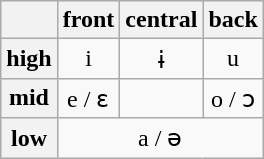<table class="wikitable" style="text-align:center;">
<tr>
<th></th>
<th>front</th>
<th>central</th>
<th>back</th>
</tr>
<tr>
<th>high</th>
<td>i</td>
<td>ɨ</td>
<td>u</td>
</tr>
<tr>
<th>mid</th>
<td>e / ɛ</td>
<td></td>
<td>o / ɔ</td>
</tr>
<tr>
<th>low</th>
<td colspan="3">a / ə</td>
</tr>
</table>
